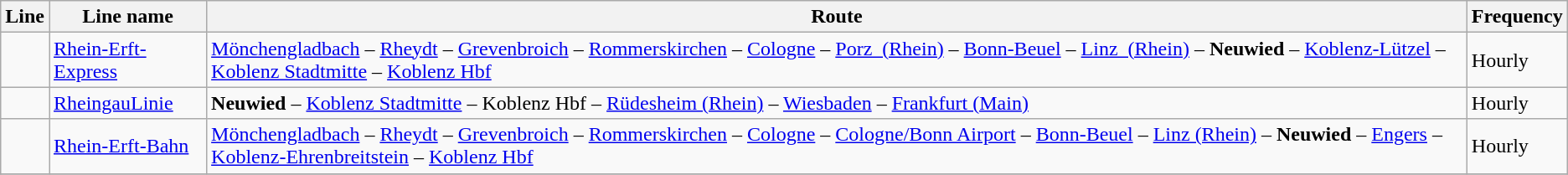<table class="wikitable">
<tr class="hintergrundfarbe6">
<th>Line</th>
<th>Line name</th>
<th>Route</th>
<th>Frequency</th>
</tr>
<tr>
<td></td>
<td><a href='#'>Rhein-Erft-Express</a></td>
<td><a href='#'>Mönchengladbach</a> – <a href='#'>Rheydt</a> – <a href='#'>Grevenbroich</a> – <a href='#'>Rommerskirchen</a> – <a href='#'>Cologne</a> – <a href='#'>Porz  (Rhein)</a> – <a href='#'>Bonn-Beuel</a> – <a href='#'>Linz  (Rhein)</a> – <strong>Neuwied</strong> – <a href='#'>Koblenz-Lützel</a> – <a href='#'>Koblenz Stadtmitte</a> – <a href='#'>Koblenz Hbf</a></td>
<td>Hourly</td>
</tr>
<tr>
<td></td>
<td><a href='#'>RheingauLinie</a></td>
<td><strong>Neuwied</strong> – <a href='#'>Koblenz Stadtmitte</a> – Koblenz Hbf – <a href='#'>Rüdesheim (Rhein)</a> – <a href='#'>Wiesbaden</a> – <a href='#'>Frankfurt (Main)</a></td>
<td>Hourly</td>
</tr>
<tr>
<td></td>
<td><a href='#'>Rhein-Erft-Bahn</a></td>
<td><a href='#'>Mönchengladbach</a> – <a href='#'>Rheydt</a> – <a href='#'>Grevenbroich</a> – <a href='#'>Rommerskirchen</a> – <a href='#'>Cologne</a> – <a href='#'>Cologne/Bonn Airport</a> – <a href='#'>Bonn-Beuel</a> – <a href='#'>Linz (Rhein)</a> – <strong>Neuwied</strong> – <a href='#'>Engers</a> – <a href='#'>Koblenz-Ehrenbreitstein</a> – <a href='#'>Koblenz Hbf</a></td>
<td>Hourly</td>
</tr>
<tr>
</tr>
</table>
